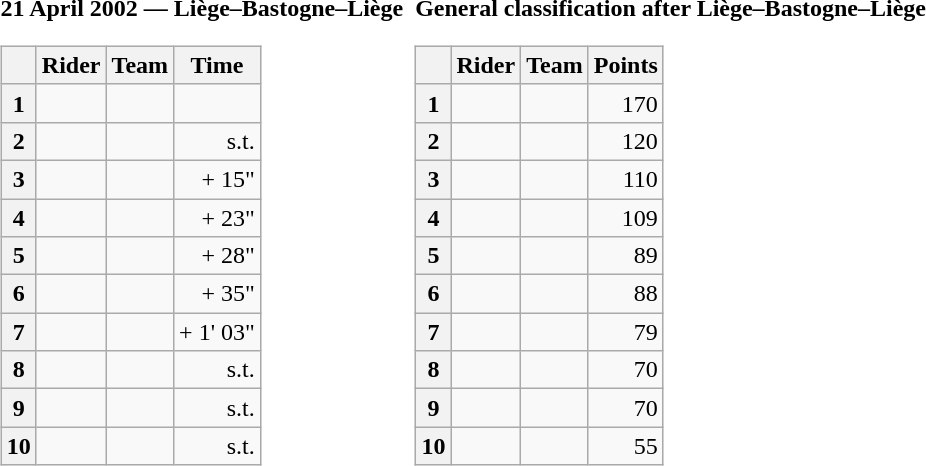<table>
<tr>
<td><strong>21 April 2002 — Liège–Bastogne–Liège </strong><br><table class="wikitable">
<tr>
<th></th>
<th>Rider</th>
<th>Team</th>
<th>Time</th>
</tr>
<tr>
<th>1</th>
<td></td>
<td></td>
<td align="right"></td>
</tr>
<tr>
<th>2</th>
<td></td>
<td></td>
<td align="right">s.t.</td>
</tr>
<tr>
<th>3</th>
<td></td>
<td></td>
<td align="right">+ 15"</td>
</tr>
<tr>
<th>4</th>
<td></td>
<td></td>
<td align="right">+ 23"</td>
</tr>
<tr>
<th>5</th>
<td></td>
<td></td>
<td align="right">+ 28"</td>
</tr>
<tr>
<th>6</th>
<td></td>
<td></td>
<td align="right">+ 35"</td>
</tr>
<tr>
<th>7</th>
<td></td>
<td></td>
<td align="right">+ 1' 03"</td>
</tr>
<tr>
<th>8</th>
<td></td>
<td></td>
<td align="right">s.t.</td>
</tr>
<tr>
<th>9</th>
<td></td>
<td></td>
<td align="right">s.t.</td>
</tr>
<tr>
<th>10</th>
<td></td>
<td></td>
<td align="right">s.t.</td>
</tr>
</table>
</td>
<td></td>
<td><strong>General classification after Liège–Bastogne–Liège</strong><br><table class="wikitable">
<tr>
<th></th>
<th>Rider</th>
<th>Team</th>
<th>Points</th>
</tr>
<tr>
<th>1</th>
<td> </td>
<td></td>
<td align="right">170</td>
</tr>
<tr>
<th>2</th>
<td></td>
<td></td>
<td align="right">120</td>
</tr>
<tr>
<th>3</th>
<td></td>
<td></td>
<td align="right">110</td>
</tr>
<tr>
<th>4</th>
<td></td>
<td></td>
<td align="right">109</td>
</tr>
<tr>
<th>5</th>
<td></td>
<td></td>
<td align="right">89</td>
</tr>
<tr>
<th>6</th>
<td></td>
<td></td>
<td align="right">88</td>
</tr>
<tr>
<th>7</th>
<td></td>
<td></td>
<td align="right">79</td>
</tr>
<tr>
<th>8</th>
<td></td>
<td></td>
<td align="right">70</td>
</tr>
<tr>
<th>9</th>
<td></td>
<td></td>
<td align="right">70</td>
</tr>
<tr>
<th>10</th>
<td></td>
<td></td>
<td align="right">55</td>
</tr>
</table>
</td>
</tr>
</table>
